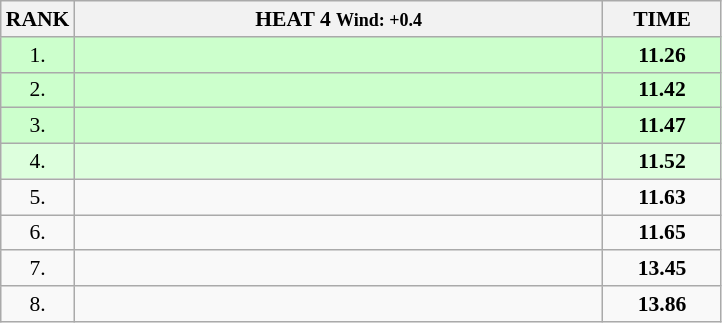<table class="wikitable" style="border-collapse: collapse; font-size: 90%;">
<tr>
<th>RANK</th>
<th style="width: 24em">HEAT 4 <small>Wind: +0.4</small></th>
<th style="width: 5em">TIME</th>
</tr>
<tr style="background:#ccffcc;">
<td align="center">1.</td>
<td></td>
<td align="center"><strong>11.26</strong></td>
</tr>
<tr style="background:#ccffcc;">
<td align="center">2.</td>
<td></td>
<td align="center"><strong>11.42</strong></td>
</tr>
<tr style="background:#ccffcc;">
<td align="center">3.</td>
<td></td>
<td align="center"><strong>11.47</strong></td>
</tr>
<tr style="background:#ddffdd;">
<td align="center">4.</td>
<td></td>
<td align="center"><strong>11.52</strong></td>
</tr>
<tr>
<td align="center">5.</td>
<td></td>
<td align="center"><strong>11.63</strong></td>
</tr>
<tr>
<td align="center">6.</td>
<td></td>
<td align="center"><strong>11.65</strong></td>
</tr>
<tr>
<td align="center">7.</td>
<td></td>
<td align="center"><strong>13.45</strong></td>
</tr>
<tr>
<td align="center">8.</td>
<td></td>
<td align="center"><strong>13.86</strong></td>
</tr>
</table>
